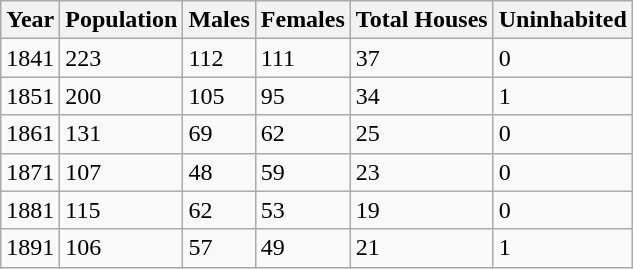<table class="wikitable">
<tr>
<th>Year</th>
<th>Population</th>
<th>Males</th>
<th>Females</th>
<th>Total Houses</th>
<th>Uninhabited</th>
</tr>
<tr>
<td>1841</td>
<td>223</td>
<td>112</td>
<td>111</td>
<td>37</td>
<td>0</td>
</tr>
<tr>
<td>1851</td>
<td>200</td>
<td>105</td>
<td>95</td>
<td>34</td>
<td>1</td>
</tr>
<tr>
<td>1861</td>
<td>131</td>
<td>69</td>
<td>62</td>
<td>25</td>
<td>0</td>
</tr>
<tr>
<td>1871</td>
<td>107</td>
<td>48</td>
<td>59</td>
<td>23</td>
<td>0</td>
</tr>
<tr>
<td>1881</td>
<td>115</td>
<td>62</td>
<td>53</td>
<td>19</td>
<td>0</td>
</tr>
<tr>
<td>1891</td>
<td>106</td>
<td>57</td>
<td>49</td>
<td>21</td>
<td>1</td>
</tr>
</table>
